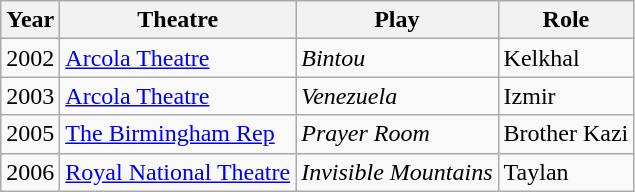<table class="wikitable sortable">
<tr>
<th>Year</th>
<th>Theatre</th>
<th>Play</th>
<th>Role</th>
</tr>
<tr>
<td>2002</td>
<td><a href='#'>Arcola Theatre</a></td>
<td><em>Bintou</em></td>
<td>Kelkhal</td>
</tr>
<tr>
<td>2003</td>
<td><a href='#'>Arcola Theatre</a></td>
<td><em>Venezuela</em></td>
<td>Izmir</td>
</tr>
<tr>
<td>2005</td>
<td><a href='#'>The Birmingham Rep</a></td>
<td><em>Prayer Room</em></td>
<td>Brother Kazi</td>
</tr>
<tr>
<td>2006</td>
<td><a href='#'>Royal National Theatre</a></td>
<td><em>Invisible Mountains</em></td>
<td>Taylan</td>
</tr>
</table>
